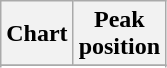<table class="wikitable plainrowheaders sortable" style="text-align:center;">
<tr>
<th scope="col">Chart</th>
<th scopw="col">Peak <br> position</th>
</tr>
<tr>
</tr>
<tr>
</tr>
</table>
